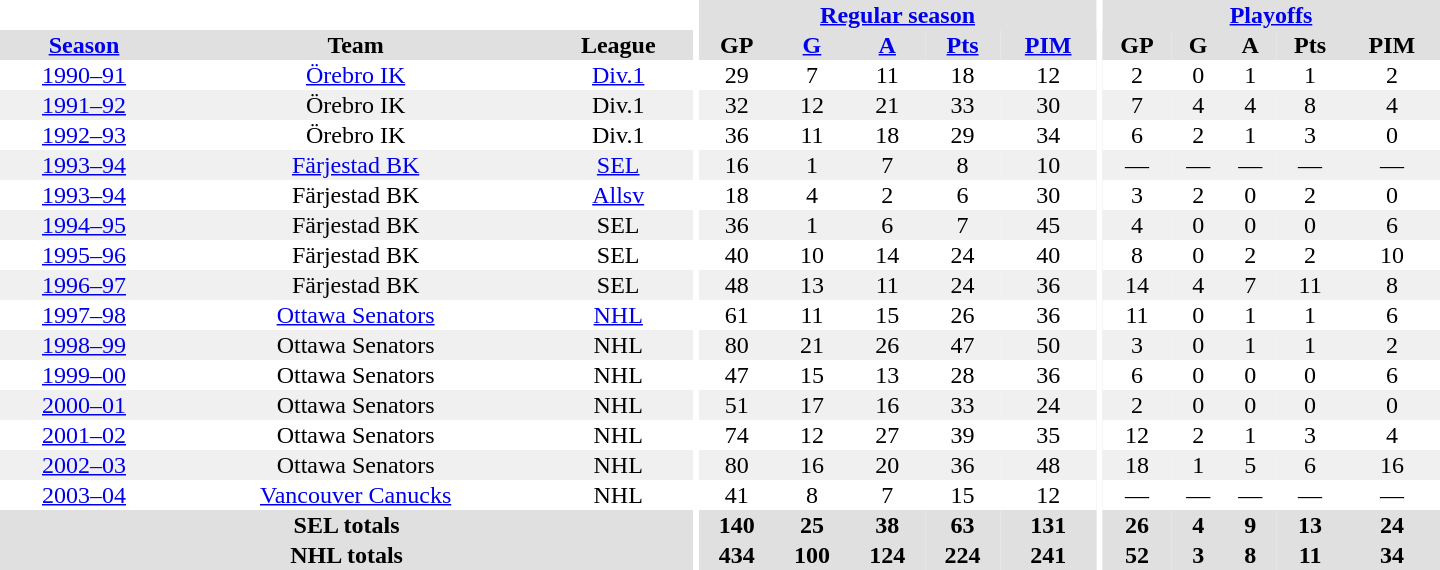<table border="0" cellpadding="1" cellspacing="0" style="text-align:center; width:60em">
<tr bgcolor="#e0e0e0">
<th colspan="3" bgcolor="#ffffff"></th>
<th rowspan="99" bgcolor="#ffffff"></th>
<th colspan="5"><a href='#'>Regular season</a></th>
<th rowspan="99" bgcolor="#ffffff"></th>
<th colspan="5"><a href='#'>Playoffs</a></th>
</tr>
<tr bgcolor="#e0e0e0">
<th><a href='#'>Season</a></th>
<th>Team</th>
<th>League</th>
<th>GP</th>
<th><a href='#'>G</a></th>
<th><a href='#'>A</a></th>
<th><a href='#'>Pts</a></th>
<th><a href='#'>PIM</a></th>
<th>GP</th>
<th>G</th>
<th>A</th>
<th>Pts</th>
<th>PIM</th>
</tr>
<tr>
<td><a href='#'>1990–91</a></td>
<td><a href='#'>Örebro IK</a></td>
<td><a href='#'>Div.1</a></td>
<td>29</td>
<td>7</td>
<td>11</td>
<td>18</td>
<td>12</td>
<td>2</td>
<td>0</td>
<td>1</td>
<td>1</td>
<td>2</td>
</tr>
<tr bgcolor="#f0f0f0">
<td><a href='#'>1991–92</a></td>
<td>Örebro IK</td>
<td>Div.1</td>
<td>32</td>
<td>12</td>
<td>21</td>
<td>33</td>
<td>30</td>
<td>7</td>
<td>4</td>
<td>4</td>
<td>8</td>
<td>4</td>
</tr>
<tr>
<td><a href='#'>1992–93</a></td>
<td>Örebro IK</td>
<td>Div.1</td>
<td>36</td>
<td>11</td>
<td>18</td>
<td>29</td>
<td>34</td>
<td>6</td>
<td>2</td>
<td>1</td>
<td>3</td>
<td>0</td>
</tr>
<tr bgcolor="#f0f0f0">
<td><a href='#'>1993–94</a></td>
<td><a href='#'>Färjestad BK</a></td>
<td><a href='#'>SEL</a></td>
<td>16</td>
<td>1</td>
<td>7</td>
<td>8</td>
<td>10</td>
<td>—</td>
<td>—</td>
<td>—</td>
<td>—</td>
<td>—</td>
</tr>
<tr>
<td><a href='#'>1993–94</a></td>
<td>Färjestad BK</td>
<td><a href='#'>Allsv</a></td>
<td>18</td>
<td>4</td>
<td>2</td>
<td>6</td>
<td>30</td>
<td>3</td>
<td>2</td>
<td>0</td>
<td>2</td>
<td>0</td>
</tr>
<tr bgcolor="#f0f0f0">
<td><a href='#'>1994–95</a></td>
<td>Färjestad BK</td>
<td>SEL</td>
<td>36</td>
<td>1</td>
<td>6</td>
<td>7</td>
<td>45</td>
<td>4</td>
<td>0</td>
<td>0</td>
<td>0</td>
<td>6</td>
</tr>
<tr>
<td><a href='#'>1995–96</a></td>
<td>Färjestad BK</td>
<td>SEL</td>
<td>40</td>
<td>10</td>
<td>14</td>
<td>24</td>
<td>40</td>
<td>8</td>
<td>0</td>
<td>2</td>
<td>2</td>
<td>10</td>
</tr>
<tr bgcolor="#f0f0f0">
<td><a href='#'>1996–97</a></td>
<td>Färjestad BK</td>
<td>SEL</td>
<td>48</td>
<td>13</td>
<td>11</td>
<td>24</td>
<td>36</td>
<td>14</td>
<td>4</td>
<td>7</td>
<td>11</td>
<td>8</td>
</tr>
<tr>
<td><a href='#'>1997–98</a></td>
<td><a href='#'>Ottawa Senators</a></td>
<td><a href='#'>NHL</a></td>
<td>61</td>
<td>11</td>
<td>15</td>
<td>26</td>
<td>36</td>
<td>11</td>
<td>0</td>
<td>1</td>
<td>1</td>
<td>6</td>
</tr>
<tr bgcolor="#f0f0f0">
<td><a href='#'>1998–99</a></td>
<td>Ottawa Senators</td>
<td>NHL</td>
<td>80</td>
<td>21</td>
<td>26</td>
<td>47</td>
<td>50</td>
<td>3</td>
<td>0</td>
<td>1</td>
<td>1</td>
<td>2</td>
</tr>
<tr>
<td><a href='#'>1999–00</a></td>
<td>Ottawa Senators</td>
<td>NHL</td>
<td>47</td>
<td>15</td>
<td>13</td>
<td>28</td>
<td>36</td>
<td>6</td>
<td>0</td>
<td>0</td>
<td>0</td>
<td>6</td>
</tr>
<tr bgcolor="#f0f0f0">
<td><a href='#'>2000–01</a></td>
<td>Ottawa Senators</td>
<td>NHL</td>
<td>51</td>
<td>17</td>
<td>16</td>
<td>33</td>
<td>24</td>
<td>2</td>
<td>0</td>
<td>0</td>
<td>0</td>
<td>0</td>
</tr>
<tr>
<td><a href='#'>2001–02</a></td>
<td>Ottawa Senators</td>
<td>NHL</td>
<td>74</td>
<td>12</td>
<td>27</td>
<td>39</td>
<td>35</td>
<td>12</td>
<td>2</td>
<td>1</td>
<td>3</td>
<td>4</td>
</tr>
<tr bgcolor="#f0f0f0">
<td><a href='#'>2002–03</a></td>
<td>Ottawa Senators</td>
<td>NHL</td>
<td>80</td>
<td>16</td>
<td>20</td>
<td>36</td>
<td>48</td>
<td>18</td>
<td>1</td>
<td>5</td>
<td>6</td>
<td>16</td>
</tr>
<tr>
<td><a href='#'>2003–04</a></td>
<td><a href='#'>Vancouver Canucks</a></td>
<td>NHL</td>
<td>41</td>
<td>8</td>
<td>7</td>
<td>15</td>
<td>12</td>
<td>—</td>
<td>—</td>
<td>—</td>
<td>—</td>
<td>—</td>
</tr>
<tr bgcolor="#e0e0e0">
<th colspan="3">SEL totals</th>
<th>140</th>
<th>25</th>
<th>38</th>
<th>63</th>
<th>131</th>
<th>26</th>
<th>4</th>
<th>9</th>
<th>13</th>
<th>24</th>
</tr>
<tr bgcolor="#e0e0e0">
<th colspan="3">NHL totals</th>
<th>434</th>
<th>100</th>
<th>124</th>
<th>224</th>
<th>241</th>
<th>52</th>
<th>3</th>
<th>8</th>
<th>11</th>
<th>34</th>
</tr>
</table>
